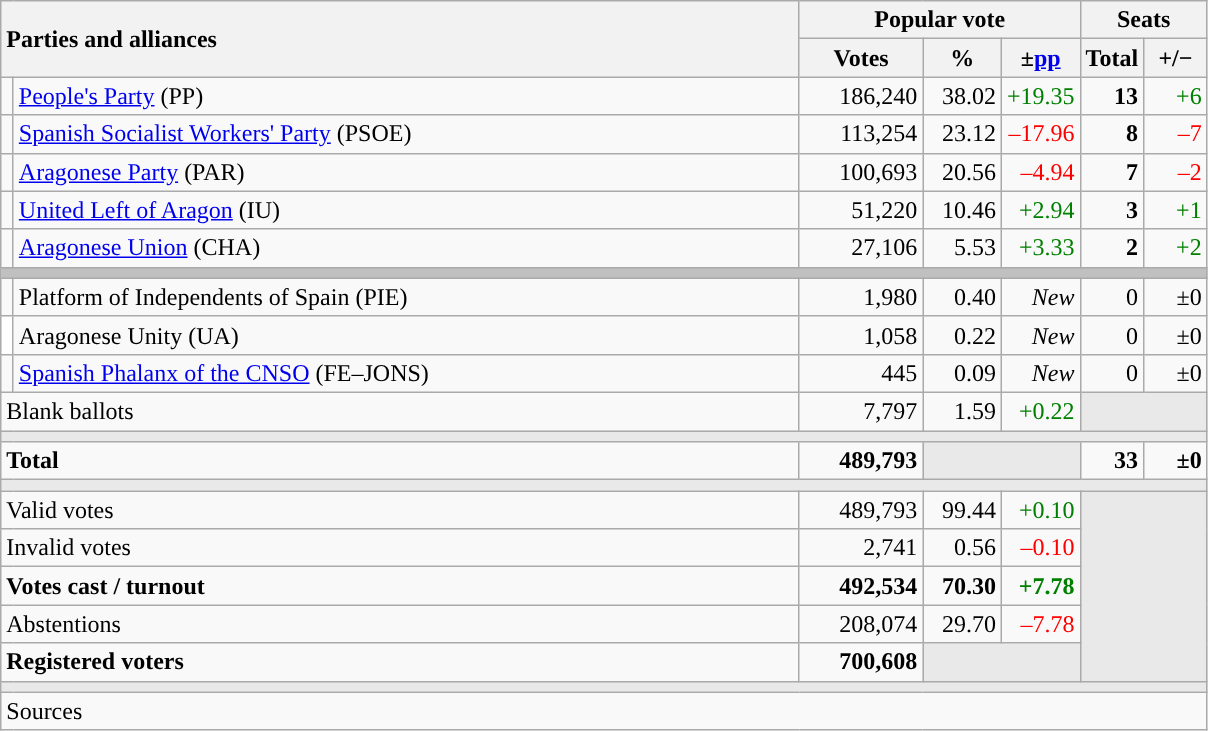<table class="wikitable" style="text-align:right;">
<tr>
<th style="text-align:left;" rowspan="2" colspan="2" width="525">Parties and alliances</th>
<th colspan="3">Popular vote</th>
<th colspan="2">Seats</th>
</tr>
<tr>
<th width="75">Votes</th>
<th width="45">%</th>
<th width="45">±<a href='#'>pp</a></th>
<th width="35">Total</th>
<th width="35">+/−</th>
</tr>
<tr>
<td width="1" style="color:inherit;background:"></td>
<td align="left"><a href='#'>People's Party</a> (PP)</td>
<td>186,240</td>
<td>38.02</td>
<td style="color:green;">+19.35</td>
<td><strong>13</strong></td>
<td style="color:green;">+6</td>
</tr>
<tr>
<td style="color:inherit;background:"></td>
<td align="left"><a href='#'>Spanish Socialist Workers' Party</a> (PSOE)</td>
<td>113,254</td>
<td>23.12</td>
<td style="color:red;">–17.96</td>
<td><strong>8</strong></td>
<td style="color:red;">–7</td>
</tr>
<tr>
<td style="color:inherit;background:"></td>
<td align="left"><a href='#'>Aragonese Party</a> (PAR)</td>
<td>100,693</td>
<td>20.56</td>
<td style="color:red;">–4.94</td>
<td><strong>7</strong></td>
<td style="color:red;">–2</td>
</tr>
<tr>
<td style="color:inherit;background:"></td>
<td align="left"><a href='#'>United Left of Aragon</a> (IU)</td>
<td>51,220</td>
<td>10.46</td>
<td style="color:green;">+2.94</td>
<td><strong>3</strong></td>
<td style="color:green;">+1</td>
</tr>
<tr>
<td style="color:inherit;background:"></td>
<td align="left"><a href='#'>Aragonese Union</a> (CHA)</td>
<td>27,106</td>
<td>5.53</td>
<td style="color:green;">+3.33</td>
<td><strong>2</strong></td>
<td style="color:green;">+2</td>
</tr>
<tr>
<td colspan="7" bgcolor="#C0C0C0"></td>
</tr>
<tr>
<td style="color:inherit;background:"></td>
<td align="left">Platform of Independents of Spain (PIE)</td>
<td>1,980</td>
<td>0.40</td>
<td><em>New</em></td>
<td>0</td>
<td>±0</td>
</tr>
<tr>
<td bgcolor="white"></td>
<td align="left">Aragonese Unity (UA)</td>
<td>1,058</td>
<td>0.22</td>
<td><em>New</em></td>
<td>0</td>
<td>±0</td>
</tr>
<tr>
<td style="color:inherit;background:"></td>
<td align="left"><a href='#'>Spanish Phalanx of the CNSO</a> (FE–JONS)</td>
<td>445</td>
<td>0.09</td>
<td><em>New</em></td>
<td>0</td>
<td>±0</td>
</tr>
<tr>
<td align="left" colspan="2">Blank ballots</td>
<td>7,797</td>
<td>1.59</td>
<td style="color:green;">+0.22</td>
<td bgcolor="#E9E9E9" colspan="2"></td>
</tr>
<tr>
<td colspan="7" bgcolor="#E9E9E9"></td>
</tr>
<tr style="font-weight:bold;">
<td align="left" colspan="2">Total</td>
<td>489,793</td>
<td bgcolor="#E9E9E9" colspan="2"></td>
<td>33</td>
<td>±0</td>
</tr>
<tr>
<td colspan="7" bgcolor="#E9E9E9"></td>
</tr>
<tr>
<td align="left" colspan="2">Valid votes</td>
<td>489,793</td>
<td>99.44</td>
<td style="color:green;">+0.10</td>
<td bgcolor="#E9E9E9" colspan="2" rowspan="5"></td>
</tr>
<tr>
<td align="left" colspan="2">Invalid votes</td>
<td>2,741</td>
<td>0.56</td>
<td style="color:red;">–0.10</td>
</tr>
<tr style="font-weight:bold;">
<td align="left" colspan="2">Votes cast / turnout</td>
<td>492,534</td>
<td>70.30</td>
<td style="color:green;">+7.78</td>
</tr>
<tr>
<td align="left" colspan="2">Abstentions</td>
<td>208,074</td>
<td>29.70</td>
<td style="color:red;">–7.78</td>
</tr>
<tr style="font-weight:bold;">
<td align="left" colspan="2">Registered voters</td>
<td>700,608</td>
<td bgcolor="#E9E9E9" colspan="2"></td>
</tr>
<tr>
<td colspan="7" bgcolor="#E9E9E9"></td>
</tr>
<tr>
<td align="left" colspan="7">Sources</td>
</tr>
</table>
